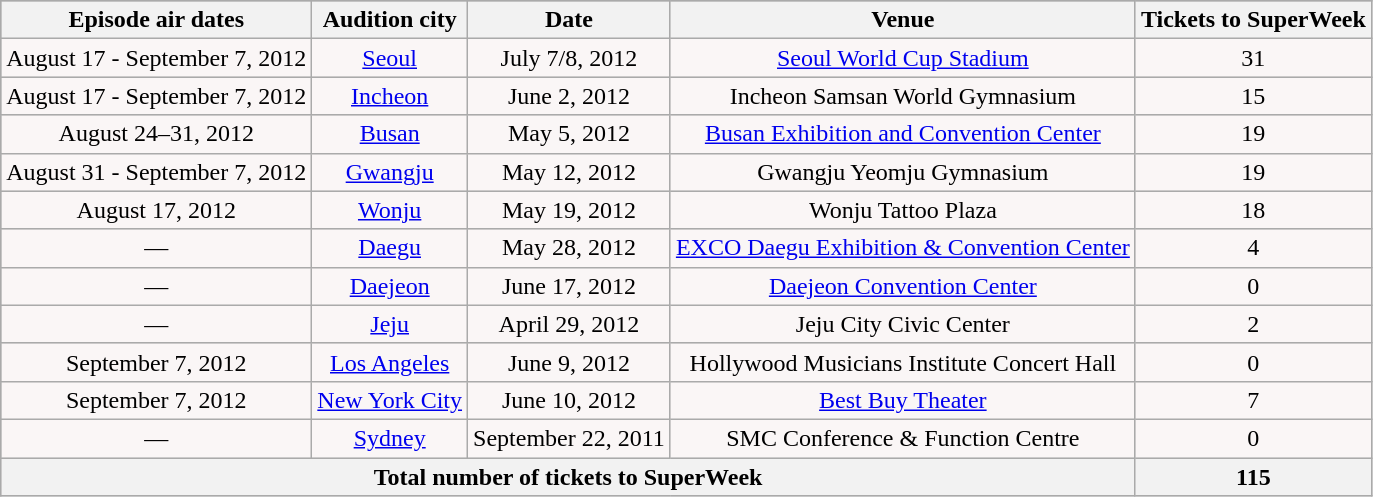<table class="wikitable" style="text-align:Center; background:#ccc;">
<tr>
<th>Episode air dates</th>
<th>Audition city</th>
<th>Date</th>
<th>Venue</th>
<th>Tickets to SuperWeek</th>
</tr>
<tr style="background:#FAF6F6;">
<td>August 17 - September 7, 2012</td>
<td><a href='#'>Seoul</a></td>
<td>July 7/8, 2012</td>
<td><a href='#'>Seoul World Cup Stadium</a></td>
<td>31</td>
</tr>
<tr style="background:#FAF6F6;">
<td>August 17 - September 7, 2012</td>
<td><a href='#'>Incheon</a></td>
<td>June 2, 2012</td>
<td>Incheon Samsan World Gymnasium</td>
<td>15</td>
</tr>
<tr style="text-align:Center; background:#FAF6F6;">
<td>August 24–31, 2012</td>
<td><a href='#'>Busan</a></td>
<td>May 5, 2012</td>
<td><a href='#'>Busan Exhibition and Convention Center</a></td>
<td>19</td>
</tr>
<tr style="background:#FAF6F6;">
<td>August 31 - September 7, 2012</td>
<td><a href='#'>Gwangju</a></td>
<td>May 12, 2012</td>
<td>Gwangju Yeomju Gymnasium</td>
<td>19</td>
</tr>
<tr style="background:#FAF6F6;">
<td>August 17, 2012</td>
<td><a href='#'>Wonju</a></td>
<td>May 19, 2012</td>
<td>Wonju Tattoo Plaza</td>
<td>18</td>
</tr>
<tr style="background:#FAF6F6;">
<td>— </td>
<td><a href='#'>Daegu</a></td>
<td>May 28, 2012</td>
<td><a href='#'>EXCO Daegu Exhibition & Convention Center</a></td>
<td>4</td>
</tr>
<tr style="background:#FAF6F6;">
<td>— </td>
<td><a href='#'>Daejeon</a></td>
<td>June 17, 2012</td>
<td><a href='#'>Daejeon Convention Center</a></td>
<td>0</td>
</tr>
<tr style="background:#FAF6F6;">
<td>— </td>
<td><a href='#'>Jeju</a></td>
<td>April 29, 2012</td>
<td>Jeju City Civic Center</td>
<td>2</td>
</tr>
<tr style="background:#FAF6F6;">
<td>September 7, 2012</td>
<td><a href='#'>Los Angeles</a></td>
<td>June 9, 2012</td>
<td>Hollywood Musicians Institute Concert Hall</td>
<td>0</td>
</tr>
<tr style="background:#FAF6F6;">
<td>September 7, 2012</td>
<td><a href='#'>New York City</a></td>
<td>June 10, 2012</td>
<td><a href='#'>Best Buy Theater</a></td>
<td>7</td>
</tr>
<tr style="background:#FAF6F6;">
<td>— </td>
<td><a href='#'>Sydney</a></td>
<td>September 22, 2011</td>
<td>SMC Conference & Function Centre</td>
<td>0</td>
</tr>
<tr style="background:#FAF6F6;">
<th colspan="4">Total number of tickets to SuperWeek</th>
<th>115</th>
</tr>
</table>
